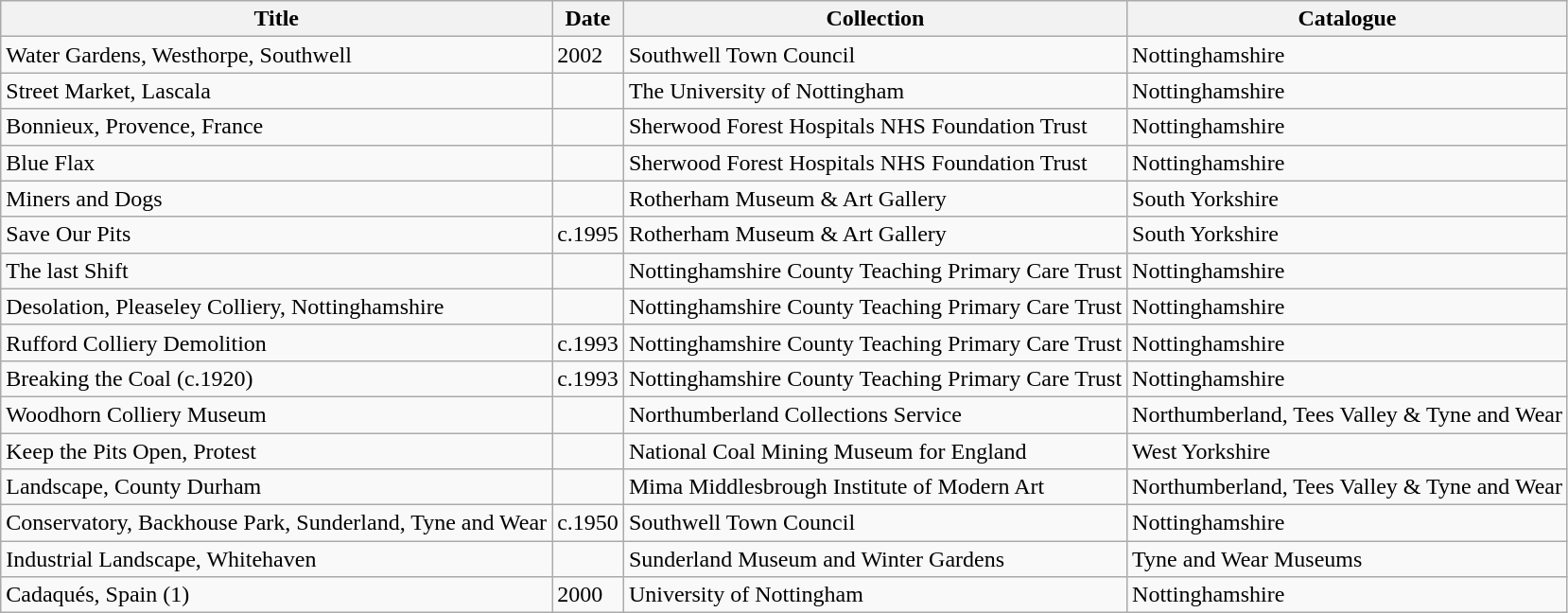<table class="wikitable">
<tr>
<th>Title</th>
<th>Date</th>
<th>Collection</th>
<th>Catalogue</th>
</tr>
<tr>
<td>Water Gardens, Westhorpe, Southwell</td>
<td>2002</td>
<td>Southwell Town Council</td>
<td>Nottinghamshire</td>
</tr>
<tr>
<td>Street Market, Lascala</td>
<td></td>
<td>The University of Nottingham</td>
<td>Nottinghamshire</td>
</tr>
<tr>
<td>Bonnieux, Provence, France</td>
<td></td>
<td>Sherwood Forest Hospitals NHS Foundation Trust</td>
<td>Nottinghamshire</td>
</tr>
<tr>
<td>Blue Flax</td>
<td></td>
<td>Sherwood Forest Hospitals NHS Foundation Trust</td>
<td>Nottinghamshire</td>
</tr>
<tr>
<td>Miners and Dogs</td>
<td></td>
<td>Rotherham Museum & Art Gallery</td>
<td>South Yorkshire</td>
</tr>
<tr>
<td>Save Our Pits</td>
<td>c.1995</td>
<td>Rotherham Museum & Art Gallery</td>
<td>South Yorkshire</td>
</tr>
<tr>
<td>The last Shift</td>
<td></td>
<td>Nottinghamshire County Teaching Primary Care Trust</td>
<td>Nottinghamshire</td>
</tr>
<tr>
<td>Desolation, Pleaseley Colliery, Nottinghamshire</td>
<td></td>
<td>Nottinghamshire County Teaching Primary Care Trust</td>
<td>Nottinghamshire</td>
</tr>
<tr>
<td>Rufford Colliery Demolition</td>
<td>c.1993</td>
<td>Nottinghamshire County Teaching Primary Care Trust</td>
<td>Nottinghamshire</td>
</tr>
<tr>
<td>Breaking the Coal (c.1920)</td>
<td>c.1993</td>
<td>Nottinghamshire County Teaching Primary Care Trust</td>
<td>Nottinghamshire</td>
</tr>
<tr>
<td>Woodhorn Colliery Museum</td>
<td></td>
<td>Northumberland Collections Service</td>
<td>Northumberland, Tees Valley & Tyne and Wear</td>
</tr>
<tr>
<td>Keep the Pits Open, Protest</td>
<td></td>
<td>National Coal Mining Museum for England</td>
<td>West Yorkshire</td>
</tr>
<tr>
<td>Landscape, County Durham</td>
<td></td>
<td>Mima Middlesbrough Institute of Modern Art</td>
<td>Northumberland, Tees Valley & Tyne and Wear</td>
</tr>
<tr>
<td>Conservatory, Backhouse Park, Sunderland, Tyne and Wear</td>
<td>c.1950</td>
<td>Southwell Town Council</td>
<td>Nottinghamshire</td>
</tr>
<tr>
<td>Industrial Landscape, Whitehaven</td>
<td></td>
<td>Sunderland Museum and Winter Gardens</td>
<td>Tyne and Wear Museums</td>
</tr>
<tr>
<td>Cadaqués, Spain (1)</td>
<td>2000</td>
<td>University of Nottingham</td>
<td>Nottinghamshire</td>
</tr>
</table>
